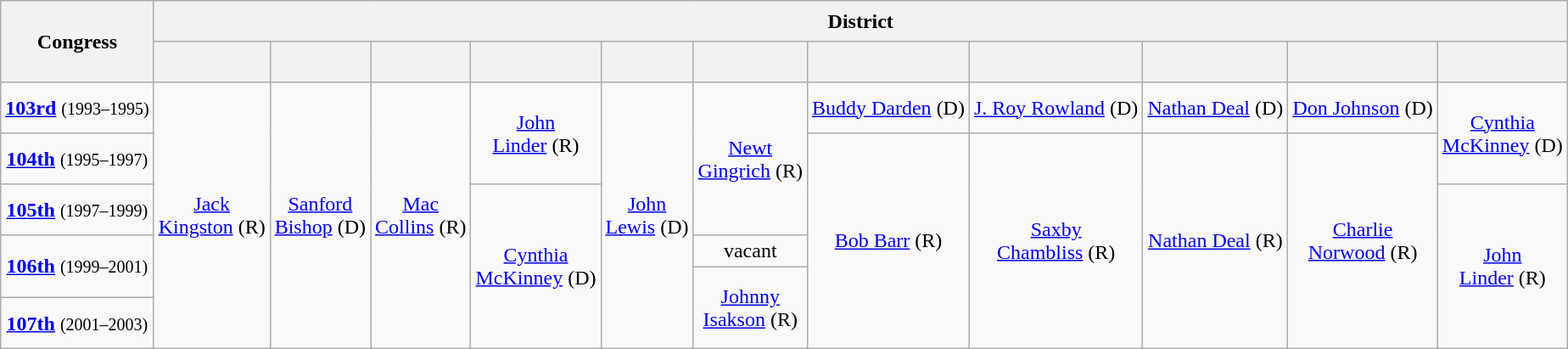<table class=wikitable style="text-align:center">
<tr style="height:2em">
<th rowspan=2>Congress</th>
<th colspan=11>District</th>
</tr>
<tr style="height:2em">
<th></th>
<th></th>
<th></th>
<th></th>
<th></th>
<th></th>
<th></th>
<th></th>
<th></th>
<th></th>
<th></th>
</tr>
<tr style="height:2.5em">
<td><strong><a href='#'>103rd</a></strong> <small>(1993–1995)</small></td>
<td rowspan="6" ><a href='#'>Jack<br>Kingston</a> (R)</td>
<td rowspan="6" ><a href='#'>Sanford<br>Bishop</a> (D)</td>
<td rowspan="6" ><a href='#'>Mac<br>Collins</a> (R)</td>
<td rowspan="2" ><a href='#'>John<br>Linder</a> (R)</td>
<td rowspan="6" ><a href='#'>John<br>Lewis</a> (D)</td>
<td rowspan="3" ><a href='#'>Newt<br>Gingrich</a> (R)</td>
<td><a href='#'>Buddy Darden</a> (D)</td>
<td><a href='#'>J. Roy Rowland</a> (D)</td>
<td><a href='#'>Nathan Deal</a> (D)</td>
<td><a href='#'>Don Johnson</a> (D)</td>
<td rowspan="2" ><a href='#'>Cynthia<br>McKinney</a> (D)</td>
</tr>
<tr style="height:2.5em">
<td><strong><a href='#'>104th</a></strong> <small>(1995–1997)</small></td>
<td rowspan="5" ><a href='#'>Bob Barr</a> (R)</td>
<td rowspan="5" ><a href='#'>Saxby<br>Chambliss</a> (R)</td>
<td rowspan="5" ><a href='#'>Nathan Deal</a> (R)</td>
<td rowspan="5" ><a href='#'>Charlie<br>Norwood</a> (R)</td>
</tr>
<tr style="height:2.5em">
<td><strong><a href='#'>105th</a></strong> <small>(1997–1999)</small></td>
<td rowspan="4" ><a href='#'>Cynthia<br>McKinney</a> (D)</td>
<td rowspan="4" ><a href='#'>John<br>Linder</a> (R)</td>
</tr>
<tr style="height:1.5em">
<td rowspan="2"><strong><a href='#'>106th</a></strong> <small>(1999–2001)</small></td>
<td>vacant</td>
</tr>
<tr style="height:1.5em">
<td rowspan="2" ><a href='#'>Johnny<br>Isakson</a> (R)</td>
</tr>
<tr style="height:2.5em">
<td><strong><a href='#'>107th</a></strong> <small>(2001–2003)</small></td>
</tr>
</table>
